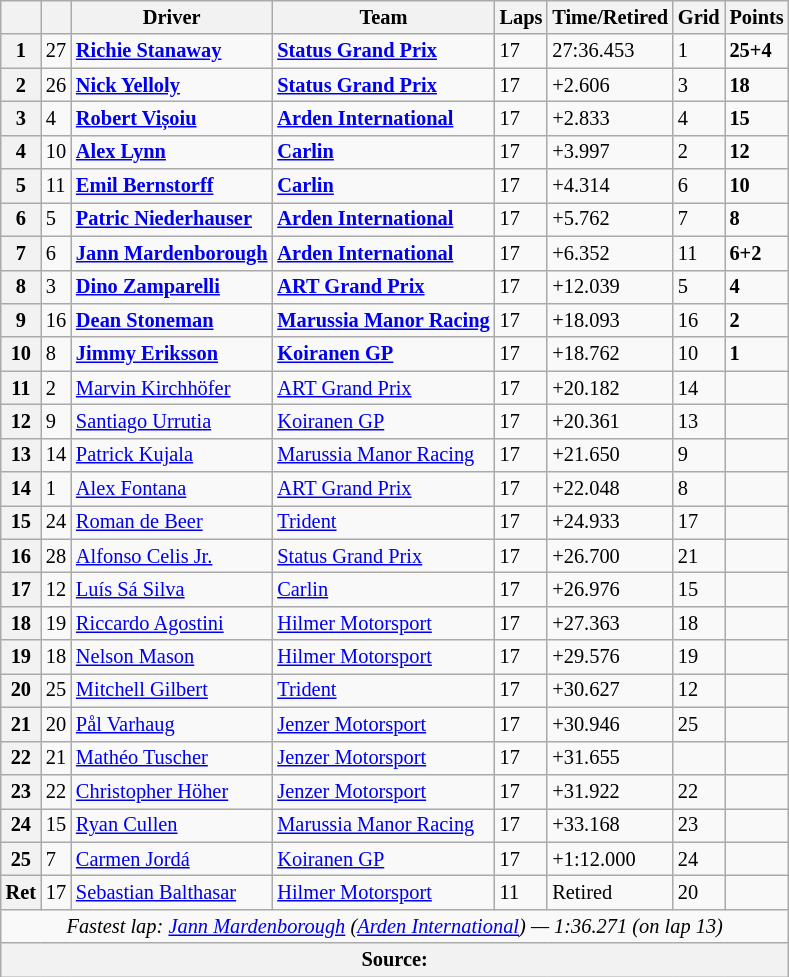<table class="wikitable" style="font-size:85%">
<tr>
<th></th>
<th></th>
<th>Driver</th>
<th>Team</th>
<th>Laps</th>
<th>Time/Retired</th>
<th>Grid</th>
<th>Points</th>
</tr>
<tr>
<th>1</th>
<td>27</td>
<td> <strong><a href='#'>Richie Stanaway</a></strong></td>
<td><strong><a href='#'>Status Grand Prix</a></strong></td>
<td>17</td>
<td>27:36.453</td>
<td>1</td>
<td><strong>25+4</strong></td>
</tr>
<tr>
<th>2</th>
<td>26</td>
<td> <strong><a href='#'>Nick Yelloly</a></strong></td>
<td><strong><a href='#'>Status Grand Prix</a></strong></td>
<td>17</td>
<td>+2.606</td>
<td>3</td>
<td><strong>18</strong></td>
</tr>
<tr>
<th>3</th>
<td>4</td>
<td> <strong><a href='#'>Robert Vișoiu</a></strong></td>
<td><strong><a href='#'>Arden International</a></strong></td>
<td>17</td>
<td>+2.833</td>
<td>4</td>
<td><strong>15</strong></td>
</tr>
<tr>
<th>4</th>
<td>10</td>
<td> <strong><a href='#'>Alex Lynn</a></strong></td>
<td><strong><a href='#'>Carlin</a></strong></td>
<td>17</td>
<td>+3.997</td>
<td>2</td>
<td><strong>12</strong></td>
</tr>
<tr>
<th>5</th>
<td>11</td>
<td> <strong><a href='#'>Emil Bernstorff</a></strong></td>
<td><strong><a href='#'>Carlin</a></strong></td>
<td>17</td>
<td>+4.314</td>
<td>6</td>
<td><strong>10</strong></td>
</tr>
<tr>
<th>6</th>
<td>5</td>
<td> <strong><a href='#'>Patric Niederhauser</a></strong></td>
<td><strong><a href='#'>Arden International</a></strong></td>
<td>17</td>
<td>+5.762</td>
<td>7</td>
<td><strong>8</strong></td>
</tr>
<tr>
<th>7</th>
<td>6</td>
<td> <strong><a href='#'>Jann Mardenborough</a></strong></td>
<td><strong><a href='#'>Arden International</a></strong></td>
<td>17</td>
<td>+6.352</td>
<td>11</td>
<td><strong>6+2</strong></td>
</tr>
<tr>
<th>8</th>
<td>3</td>
<td> <strong><a href='#'>Dino Zamparelli</a></strong></td>
<td><strong><a href='#'>ART Grand Prix</a></strong></td>
<td>17</td>
<td>+12.039</td>
<td>5</td>
<td><strong>4</strong></td>
</tr>
<tr>
<th>9</th>
<td>16</td>
<td> <strong><a href='#'>Dean Stoneman</a></strong></td>
<td><strong><a href='#'>Marussia Manor Racing</a></strong></td>
<td>17</td>
<td>+18.093</td>
<td>16</td>
<td><strong>2</strong></td>
</tr>
<tr>
<th>10</th>
<td>8</td>
<td> <strong><a href='#'>Jimmy Eriksson</a></strong></td>
<td><strong><a href='#'>Koiranen GP</a></strong></td>
<td>17</td>
<td>+18.762</td>
<td>10</td>
<td><strong>1</strong></td>
</tr>
<tr>
<th>11</th>
<td>2</td>
<td> <a href='#'>Marvin Kirchhöfer</a></td>
<td><a href='#'>ART Grand Prix</a></td>
<td>17</td>
<td>+20.182</td>
<td>14</td>
<td></td>
</tr>
<tr>
<th>12</th>
<td>9</td>
<td> <a href='#'>Santiago Urrutia</a></td>
<td><a href='#'>Koiranen GP</a></td>
<td>17</td>
<td>+20.361</td>
<td>13</td>
<td></td>
</tr>
<tr>
<th>13</th>
<td>14</td>
<td> <a href='#'>Patrick Kujala</a></td>
<td><a href='#'>Marussia Manor Racing</a></td>
<td>17</td>
<td>+21.650</td>
<td>9</td>
<td></td>
</tr>
<tr>
<th>14</th>
<td>1</td>
<td> <a href='#'>Alex Fontana</a></td>
<td><a href='#'>ART Grand Prix</a></td>
<td>17</td>
<td>+22.048</td>
<td>8</td>
<td></td>
</tr>
<tr>
<th>15</th>
<td>24</td>
<td> <a href='#'>Roman de Beer</a></td>
<td><a href='#'>Trident</a></td>
<td>17</td>
<td>+24.933</td>
<td>17</td>
<td></td>
</tr>
<tr>
<th>16</th>
<td>28</td>
<td> <a href='#'>Alfonso Celis Jr.</a></td>
<td><a href='#'>Status Grand Prix</a></td>
<td>17</td>
<td>+26.700</td>
<td>21</td>
<td></td>
</tr>
<tr>
<th>17</th>
<td>12</td>
<td> <a href='#'>Luís Sá Silva</a></td>
<td><a href='#'>Carlin</a></td>
<td>17</td>
<td>+26.976</td>
<td>15</td>
<td></td>
</tr>
<tr>
<th>18</th>
<td>19</td>
<td> <a href='#'>Riccardo Agostini</a></td>
<td><a href='#'>Hilmer Motorsport</a></td>
<td>17</td>
<td>+27.363</td>
<td>18</td>
<td></td>
</tr>
<tr>
<th>19</th>
<td>18</td>
<td> <a href='#'>Nelson Mason</a></td>
<td><a href='#'>Hilmer Motorsport</a></td>
<td>17</td>
<td>+29.576</td>
<td>19</td>
<td></td>
</tr>
<tr>
<th>20</th>
<td>25</td>
<td> <a href='#'>Mitchell Gilbert</a></td>
<td><a href='#'>Trident</a></td>
<td>17</td>
<td>+30.627</td>
<td>12</td>
<td></td>
</tr>
<tr>
<th>21</th>
<td>20</td>
<td> <a href='#'>Pål Varhaug</a></td>
<td><a href='#'>Jenzer Motorsport</a></td>
<td>17</td>
<td>+30.946</td>
<td>25</td>
<td></td>
</tr>
<tr>
<th>22</th>
<td>21</td>
<td> <a href='#'>Mathéo Tuscher</a></td>
<td><a href='#'>Jenzer Motorsport</a></td>
<td>17</td>
<td>+31.655</td>
<td></td>
<td></td>
</tr>
<tr>
<th>23</th>
<td>22</td>
<td> <a href='#'>Christopher Höher</a></td>
<td><a href='#'>Jenzer Motorsport</a></td>
<td>17</td>
<td>+31.922</td>
<td>22</td>
<td></td>
</tr>
<tr>
<th>24</th>
<td>15</td>
<td> <a href='#'>Ryan Cullen</a></td>
<td><a href='#'>Marussia Manor Racing</a></td>
<td>17</td>
<td>+33.168</td>
<td>23</td>
<td></td>
</tr>
<tr>
<th>25</th>
<td>7</td>
<td> <a href='#'>Carmen Jordá</a></td>
<td><a href='#'>Koiranen GP</a></td>
<td>17</td>
<td>+1:12.000</td>
<td>24</td>
<td></td>
</tr>
<tr>
<th>Ret</th>
<td>17</td>
<td> <a href='#'>Sebastian Balthasar</a></td>
<td><a href='#'>Hilmer Motorsport</a></td>
<td>11</td>
<td>Retired</td>
<td>20</td>
<td></td>
</tr>
<tr>
<td colspan="8" align="center"><em>Fastest lap: <a href='#'>Jann Mardenborough</a> (<a href='#'>Arden International</a>) — 1:36.271 (on lap 13)</em></td>
</tr>
<tr>
<th colspan="8">Source:</th>
</tr>
</table>
